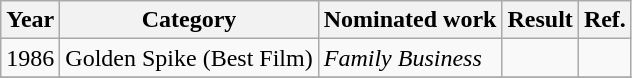<table class="wikitable sortable">
<tr>
<th>Year</th>
<th>Category</th>
<th>Nominated work</th>
<th>Result</th>
<th>Ref.</th>
</tr>
<tr>
<td>1986</td>
<td>Golden Spike (Best Film)</td>
<td><em>Family Business</em></td>
<td></td>
<td></td>
</tr>
<tr>
</tr>
</table>
